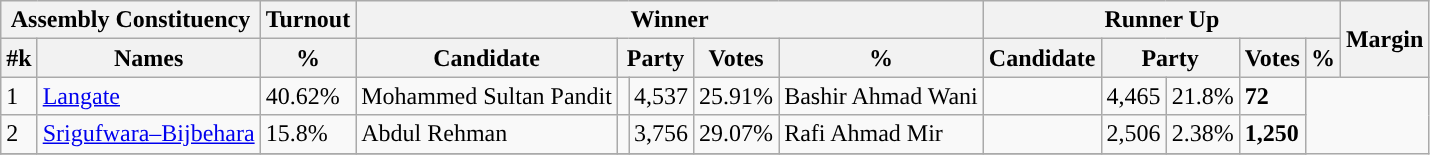<table class="wikitable sortable">
<tr>
<th colspan="2">Assembly Constituency</th>
<th>Turnout</th>
<th colspan="5">Winner</th>
<th colspan="5">Runner Up</th>
<th rowspan="2" data-sort-type=number>Margin</th>
</tr>
<tr>
<th>#k</th>
<th>Names</th>
<th>%</th>
<th>Candidate</th>
<th colspan="2">Party</th>
<th data-sort-type=number>Votes</th>
<th>%</th>
<th>Candidate</th>
<th colspan="2">Party</th>
<th data-sort-type=number>Votes</th>
<th>%</th>
</tr>
<tr>
<td>1</td>
<td><a href='#'>Langate</a></td>
<td>40.62%</td>
<td>Mohammed Sultan Pandit</td>
<td></td>
<td>4,537</td>
<td>25.91%</td>
<td>Bashir Ahmad Wani</td>
<td></td>
<td>4,465</td>
<td>21.8%</td>
<td style="background:"><span><strong>72</strong></span></td>
</tr>
<tr>
<td>2</td>
<td><a href='#'>Srigufwara–Bijbehara</a></td>
<td>15.8%</td>
<td>Abdul Rehman</td>
<td></td>
<td>3,756</td>
<td>29.07%</td>
<td>Rafi Ahmad Mir</td>
<td></td>
<td>2,506</td>
<td>2.38%</td>
<td style="background:"><span><strong>1,250</strong></span></td>
</tr>
<tr>
</tr>
</table>
